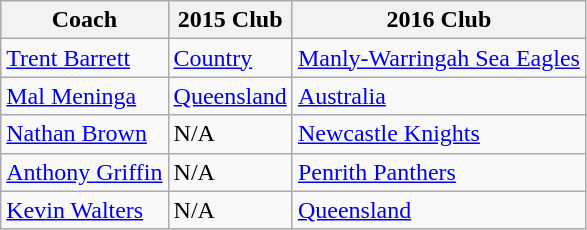<table class="wikitable sortable">
<tr>
<th>Coach</th>
<th>2015 Club</th>
<th>2016 Club</th>
</tr>
<tr>
<td><a href='#'>Trent Barrett</a></td>
<td> <a href='#'>Country</a></td>
<td> <a href='#'>Manly-Warringah Sea Eagles</a></td>
</tr>
<tr>
<td><a href='#'>Mal Meninga</a></td>
<td> <a href='#'>Queensland</a></td>
<td> <a href='#'>Australia</a></td>
</tr>
<tr>
<td><a href='#'>Nathan Brown</a></td>
<td>N/A</td>
<td> <a href='#'>Newcastle Knights</a></td>
</tr>
<tr>
<td><a href='#'>Anthony Griffin</a></td>
<td>N/A</td>
<td> <a href='#'>Penrith Panthers</a></td>
</tr>
<tr>
<td><a href='#'>Kevin Walters</a></td>
<td>N/A</td>
<td> <a href='#'>Queensland</a></td>
</tr>
</table>
